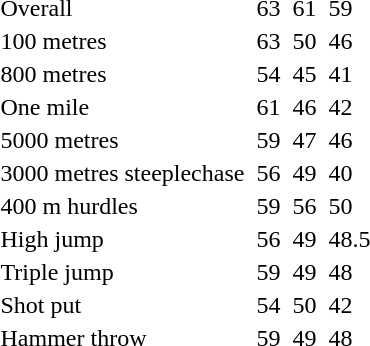<table>
<tr>
<td>Overall</td>
<td></td>
<td>63</td>
<td></td>
<td>61</td>
<td></td>
<td>59</td>
</tr>
<tr>
<td>100 metres</td>
<td></td>
<td>63</td>
<td></td>
<td>50</td>
<td></td>
<td>46</td>
</tr>
<tr>
<td>800 metres</td>
<td></td>
<td>54</td>
<td></td>
<td>45</td>
<td></td>
<td>41</td>
</tr>
<tr>
<td>One mile</td>
<td></td>
<td>61</td>
<td></td>
<td>46</td>
<td></td>
<td>42</td>
</tr>
<tr>
<td>5000 metres</td>
<td></td>
<td>59</td>
<td></td>
<td>47</td>
<td></td>
<td>46</td>
</tr>
<tr>
<td>3000 metres steeplechase</td>
<td></td>
<td>56</td>
<td></td>
<td>49</td>
<td></td>
<td>40</td>
</tr>
<tr>
<td>400 m hurdles</td>
<td></td>
<td>59</td>
<td></td>
<td>56</td>
<td></td>
<td>50</td>
</tr>
<tr>
<td>High jump</td>
<td></td>
<td>56</td>
<td></td>
<td>49</td>
<td></td>
<td>48.5</td>
</tr>
<tr>
<td>Triple jump</td>
<td></td>
<td>59</td>
<td></td>
<td>49</td>
<td></td>
<td>48</td>
</tr>
<tr>
<td>Shot put</td>
<td></td>
<td>54</td>
<td></td>
<td>50</td>
<td></td>
<td>42</td>
</tr>
<tr>
<td>Hammer throw</td>
<td></td>
<td>59</td>
<td></td>
<td>49</td>
<td></td>
<td>48</td>
</tr>
<tr>
</tr>
</table>
